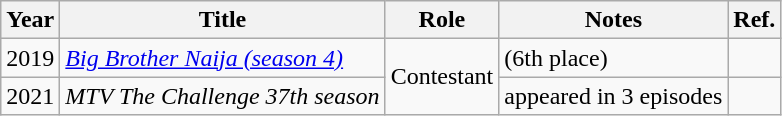<table class="wikitable">
<tr>
<th>Year</th>
<th>Title</th>
<th>Role</th>
<th>Notes</th>
<th>Ref.</th>
</tr>
<tr>
<td>2019</td>
<td><em><a href='#'>Big Brother Naija (season 4)</a></em></td>
<td rowspan="4">Contestant</td>
<td>(6th place)</td>
<td></td>
</tr>
<tr>
<td>2021</td>
<td><em>MTV The Challenge 37th season</em></td>
<td>appeared in 3 episodes</td>
<td></td>
</tr>
</table>
